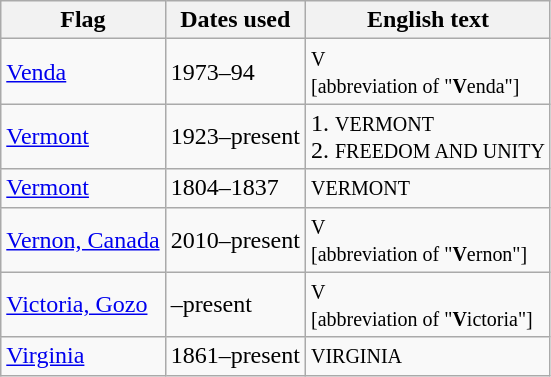<table class="wikitable sortable">
<tr>
<th>Flag</th>
<th>Dates used</th>
<th>English text</th>
</tr>
<tr>
<td> <a href='#'>Venda</a></td>
<td>1973–94</td>
<td><small>V<br>[abbreviation of "<strong>V</strong>enda"]</small></td>
</tr>
<tr>
<td> <a href='#'>Vermont</a></td>
<td>1923–present</td>
<td>1. <small>VERMONT</small><br>2. <small>FREEDOM AND UNITY</small></td>
</tr>
<tr>
<td> <a href='#'>Vermont</a></td>
<td>1804–1837</td>
<td><small>VERMONT</small></td>
</tr>
<tr>
<td><a href='#'>Vernon, Canada</a></td>
<td>2010–present</td>
<td><small>V<br>[abbreviation of "<strong>V</strong>ernon"]</small></td>
</tr>
<tr>
<td> <a href='#'>Victoria, Gozo</a></td>
<td>–present</td>
<td><small>V<br>[abbreviation of "<strong>V</strong>ictoria"]</small></td>
</tr>
<tr>
<td> <a href='#'>Virginia</a></td>
<td>1861–present</td>
<td><small>VIRGINIA</small></td>
</tr>
</table>
